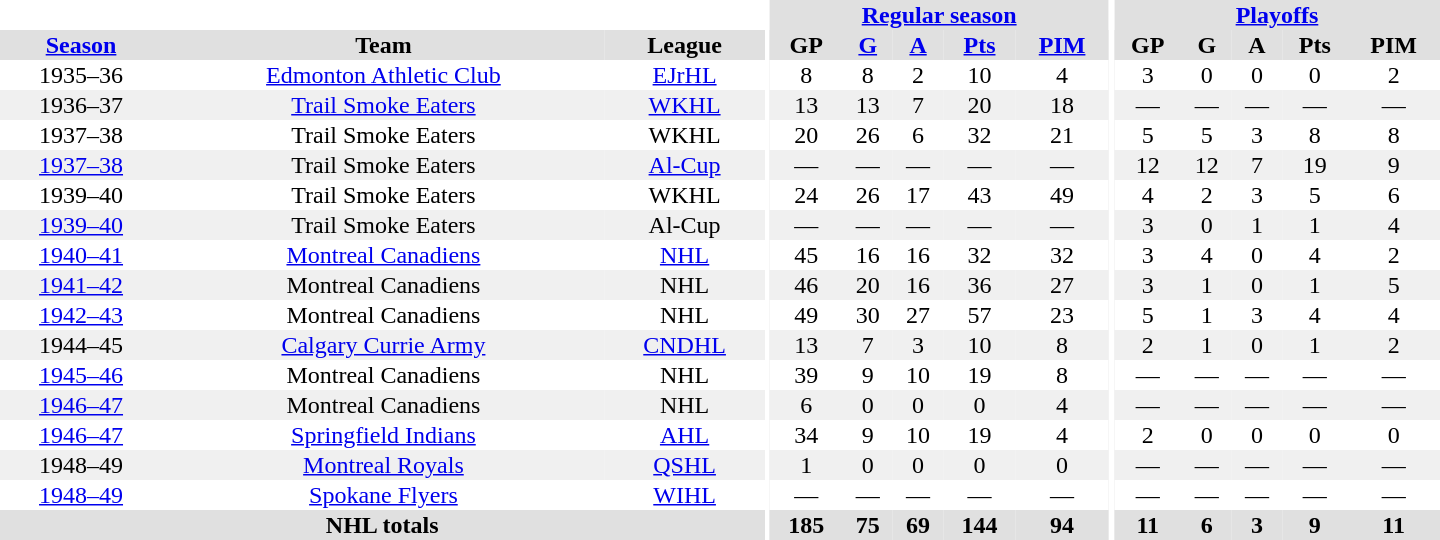<table border="0" cellpadding="1" cellspacing="0" style="text-align:center; width:60em">
<tr bgcolor="#e0e0e0">
<th colspan="3" bgcolor="#ffffff"></th>
<th rowspan="100" bgcolor="#ffffff"></th>
<th colspan="5"><a href='#'>Regular season</a></th>
<th rowspan="100" bgcolor="#ffffff"></th>
<th colspan="5"><a href='#'>Playoffs</a></th>
</tr>
<tr bgcolor="#e0e0e0">
<th><a href='#'>Season</a></th>
<th>Team</th>
<th>League</th>
<th>GP</th>
<th><a href='#'>G</a></th>
<th><a href='#'>A</a></th>
<th><a href='#'>Pts</a></th>
<th><a href='#'>PIM</a></th>
<th>GP</th>
<th>G</th>
<th>A</th>
<th>Pts</th>
<th>PIM</th>
</tr>
<tr>
<td>1935–36</td>
<td><a href='#'>Edmonton Athletic Club</a></td>
<td><a href='#'>EJrHL</a></td>
<td>8</td>
<td>8</td>
<td>2</td>
<td>10</td>
<td>4</td>
<td>3</td>
<td>0</td>
<td>0</td>
<td>0</td>
<td>2</td>
</tr>
<tr bgcolor="#f0f0f0">
<td>1936–37</td>
<td><a href='#'>Trail Smoke Eaters</a></td>
<td><a href='#'>WKHL</a></td>
<td>13</td>
<td>13</td>
<td>7</td>
<td>20</td>
<td>18</td>
<td>—</td>
<td>—</td>
<td>—</td>
<td>—</td>
<td>—</td>
</tr>
<tr>
<td>1937–38</td>
<td>Trail Smoke Eaters</td>
<td>WKHL</td>
<td>20</td>
<td>26</td>
<td>6</td>
<td>32</td>
<td>21</td>
<td>5</td>
<td>5</td>
<td>3</td>
<td>8</td>
<td>8</td>
</tr>
<tr bgcolor="#f0f0f0">
<td><a href='#'>1937–38</a></td>
<td>Trail Smoke Eaters</td>
<td><a href='#'>Al-Cup</a></td>
<td>—</td>
<td>—</td>
<td>—</td>
<td>—</td>
<td>—</td>
<td>12</td>
<td>12</td>
<td>7</td>
<td>19</td>
<td>9</td>
</tr>
<tr>
<td>1939–40</td>
<td>Trail Smoke Eaters</td>
<td>WKHL</td>
<td>24</td>
<td>26</td>
<td>17</td>
<td>43</td>
<td>49</td>
<td>4</td>
<td>2</td>
<td>3</td>
<td>5</td>
<td>6</td>
</tr>
<tr bgcolor="#f0f0f0">
<td><a href='#'>1939–40</a></td>
<td>Trail Smoke Eaters</td>
<td>Al-Cup</td>
<td>—</td>
<td>—</td>
<td>—</td>
<td>—</td>
<td>—</td>
<td>3</td>
<td>0</td>
<td>1</td>
<td>1</td>
<td>4</td>
</tr>
<tr>
<td><a href='#'>1940–41</a></td>
<td><a href='#'>Montreal Canadiens</a></td>
<td><a href='#'>NHL</a></td>
<td>45</td>
<td>16</td>
<td>16</td>
<td>32</td>
<td>32</td>
<td>3</td>
<td>4</td>
<td>0</td>
<td>4</td>
<td>2</td>
</tr>
<tr bgcolor="#f0f0f0">
<td><a href='#'>1941–42</a></td>
<td>Montreal Canadiens</td>
<td>NHL</td>
<td>46</td>
<td>20</td>
<td>16</td>
<td>36</td>
<td>27</td>
<td>3</td>
<td>1</td>
<td>0</td>
<td>1</td>
<td>5</td>
</tr>
<tr>
<td><a href='#'>1942–43</a></td>
<td>Montreal Canadiens</td>
<td>NHL</td>
<td>49</td>
<td>30</td>
<td>27</td>
<td>57</td>
<td>23</td>
<td>5</td>
<td>1</td>
<td>3</td>
<td>4</td>
<td>4</td>
</tr>
<tr bgcolor="#f0f0f0">
<td>1944–45</td>
<td><a href='#'>Calgary Currie Army</a></td>
<td><a href='#'>CNDHL</a></td>
<td>13</td>
<td>7</td>
<td>3</td>
<td>10</td>
<td>8</td>
<td>2</td>
<td>1</td>
<td>0</td>
<td>1</td>
<td>2</td>
</tr>
<tr>
<td><a href='#'>1945–46</a></td>
<td>Montreal Canadiens</td>
<td>NHL</td>
<td>39</td>
<td>9</td>
<td>10</td>
<td>19</td>
<td>8</td>
<td>—</td>
<td>—</td>
<td>—</td>
<td>—</td>
<td>—</td>
</tr>
<tr bgcolor="#f0f0f0">
<td><a href='#'>1946–47</a></td>
<td>Montreal Canadiens</td>
<td>NHL</td>
<td>6</td>
<td>0</td>
<td>0</td>
<td>0</td>
<td>4</td>
<td>—</td>
<td>—</td>
<td>—</td>
<td>—</td>
<td>—</td>
</tr>
<tr>
<td><a href='#'>1946–47</a></td>
<td><a href='#'>Springfield Indians</a></td>
<td><a href='#'>AHL</a></td>
<td>34</td>
<td>9</td>
<td>10</td>
<td>19</td>
<td>4</td>
<td>2</td>
<td>0</td>
<td>0</td>
<td>0</td>
<td>0</td>
</tr>
<tr bgcolor="#f0f0f0">
<td>1948–49</td>
<td><a href='#'>Montreal Royals</a></td>
<td><a href='#'>QSHL</a></td>
<td>1</td>
<td>0</td>
<td>0</td>
<td>0</td>
<td>0</td>
<td>—</td>
<td>—</td>
<td>—</td>
<td>—</td>
<td>—</td>
</tr>
<tr>
<td><a href='#'>1948–49</a></td>
<td><a href='#'>Spokane Flyers</a></td>
<td><a href='#'>WIHL</a></td>
<td>—</td>
<td>—</td>
<td>—</td>
<td>—</td>
<td>—</td>
<td>—</td>
<td>—</td>
<td>—</td>
<td>—</td>
<td>—</td>
</tr>
<tr bgcolor="#e0e0e0">
<th colspan="3">NHL totals</th>
<th>185</th>
<th>75</th>
<th>69</th>
<th>144</th>
<th>94</th>
<th>11</th>
<th>6</th>
<th>3</th>
<th>9</th>
<th>11</th>
</tr>
</table>
